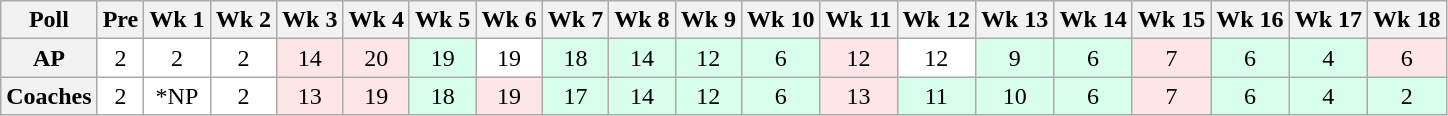<table class="wikitable" style="white-space:nowrap;">
<tr>
<th>Poll</th>
<th>Pre</th>
<th>Wk 1</th>
<th>Wk 2</th>
<th>Wk 3</th>
<th>Wk 4</th>
<th>Wk 5</th>
<th>Wk 6</th>
<th>Wk 7</th>
<th>Wk 8</th>
<th>Wk 9</th>
<th>Wk 10</th>
<th>Wk 11</th>
<th>Wk 12</th>
<th>Wk 13</th>
<th>Wk 14</th>
<th>Wk 15</th>
<th>Wk 16</th>
<th>Wk 17</th>
<th>Wk 18</th>
</tr>
<tr style="text-align:center;">
<th>AP</th>
<td style="background:#FFF;">2</td>
<td style="background:#FFF;">2</td>
<td style="background:#FFF;">2</td>
<td style="background:#FFE6E6;">14</td>
<td style="background:#FFE6E6;">20</td>
<td style="background:#D8FFEB;">19</td>
<td style="background:#FFF;">19</td>
<td style="background:#D8FFEB;">18</td>
<td style="background:#D8FFEB;">14</td>
<td style="background:#D8FFEB;">12</td>
<td style="background:#D8FFEB;">6</td>
<td style="background:#FFE6E6;">12</td>
<td style="background:#FFF;">12</td>
<td style="background:#D8FFEB;">9</td>
<td style="background:#D8FFEB;">6</td>
<td style="background:#FFE6E6;">7</td>
<td style="background:#D8FFEB;">6</td>
<td style="background:#D8FFEB;">4</td>
<td style="background:#FFE6E6;">6</td>
</tr>
<tr style="text-align:center;">
<th>Coaches</th>
<td style="background:#FFF;">2</td>
<td style="background:#FFF;">*NP</td>
<td style="background:#FFF;">2</td>
<td style="background:#FFE6E6;">13</td>
<td style="background:#FFE6E6;">19</td>
<td style="background:#D8FFEB;">18</td>
<td style="background:#FFE6E6;">19</td>
<td style="background:#D8FFEB;">17</td>
<td style="background:#D8FFEB;">14</td>
<td style="background:#D8FFEB;">12</td>
<td style="background:#D8FFEB;">6</td>
<td style="background:#FFE6E6;">13</td>
<td style="background:#D8FFEB;">11</td>
<td style="background:#D8FFEB;">10</td>
<td style="background:#D8FFEB;">6</td>
<td style="background:#FFE6E6;">7</td>
<td style="background:#D8FFEB;">6</td>
<td style="background:#D8FFEB;">4</td>
<td style="background:#D8FFEB;">2</td>
</tr>
</table>
